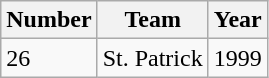<table class="wikitable">
<tr>
<th>Number</th>
<th>Team</th>
<th>Year</th>
</tr>
<tr>
<td>26</td>
<td>St. Patrick</td>
<td>1999</td>
</tr>
</table>
